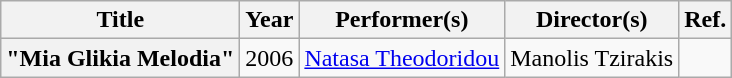<table class="wikitable plainrowheaders" style="text-align:center;">
<tr>
<th scope="col">Title</th>
<th scope="col">Year</th>
<th scope="col">Performer(s)</th>
<th scope="col">Director(s)</th>
<th scope="col">Ref.</th>
</tr>
<tr>
<th scope="row">"Mia Glikia Melodia"</th>
<td>2006</td>
<td><a href='#'>Natasa Theodoridou</a></td>
<td>Manolis Tzirakis</td>
<td></td>
</tr>
</table>
